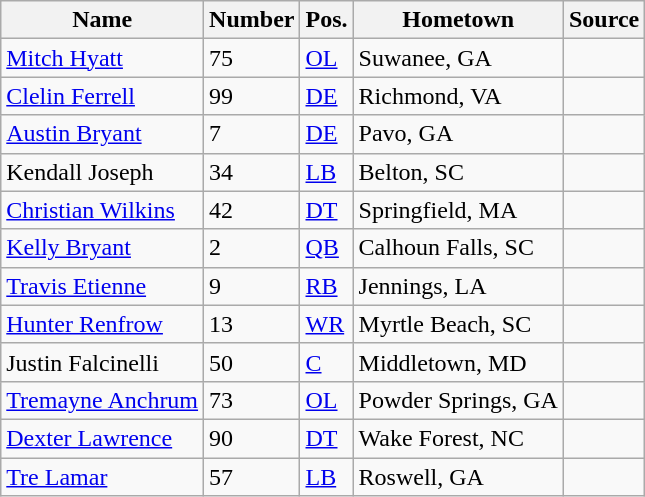<table class="wikitable sortable" border="1">
<tr>
<th>Name</th>
<th>Number</th>
<th>Pos.</th>
<th>Hometown</th>
<th>Source</th>
</tr>
<tr>
<td sortname><a href='#'>Mitch Hyatt</a></td>
<td>75</td>
<td><a href='#'>OL</a></td>
<td>Suwanee, GA</td>
<td></td>
</tr>
<tr>
<td sortname><a href='#'>Clelin Ferrell</a></td>
<td>99</td>
<td><a href='#'>DE</a></td>
<td>Richmond, VA</td>
<td></td>
</tr>
<tr>
<td sortname><a href='#'>Austin Bryant</a></td>
<td>7</td>
<td><a href='#'>DE</a></td>
<td>Pavo, GA</td>
<td></td>
</tr>
<tr>
<td sortname>Kendall Joseph</td>
<td>34</td>
<td><a href='#'>LB</a></td>
<td>Belton, SC</td>
<td></td>
</tr>
<tr>
<td sortname><a href='#'>Christian Wilkins</a></td>
<td>42</td>
<td><a href='#'>DT</a></td>
<td>Springfield, MA</td>
<td></td>
</tr>
<tr>
<td sortname><a href='#'>Kelly Bryant</a></td>
<td>2</td>
<td><a href='#'>QB</a></td>
<td>Calhoun Falls, SC</td>
<td></td>
</tr>
<tr>
<td sortname><a href='#'>Travis Etienne</a></td>
<td>9</td>
<td><a href='#'>RB</a></td>
<td>Jennings, LA</td>
<td></td>
</tr>
<tr>
<td sortname><a href='#'>Hunter Renfrow</a></td>
<td>13</td>
<td><a href='#'>WR</a></td>
<td>Myrtle Beach, SC</td>
<td></td>
</tr>
<tr>
<td sortname>Justin Falcinelli</td>
<td>50</td>
<td><a href='#'>C</a></td>
<td>Middletown, MD</td>
<td></td>
</tr>
<tr>
<td sortname><a href='#'>Tremayne Anchrum</a></td>
<td>73</td>
<td><a href='#'>OL</a></td>
<td>Powder Springs, GA</td>
<td></td>
</tr>
<tr>
<td sortname><a href='#'>Dexter Lawrence</a></td>
<td>90</td>
<td><a href='#'>DT</a></td>
<td>Wake Forest, NC</td>
<td></td>
</tr>
<tr>
<td sortname><a href='#'>Tre Lamar</a></td>
<td>57</td>
<td><a href='#'>LB</a></td>
<td>Roswell, GA</td>
<td></td>
</tr>
</table>
